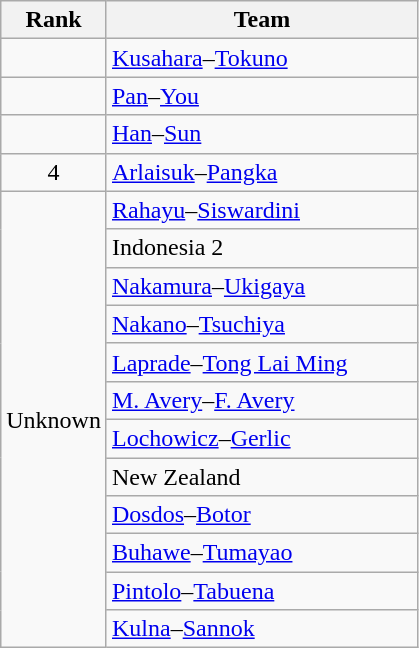<table class="wikitable" style="text-align: center;">
<tr>
<th width=40>Rank</th>
<th width=200>Team</th>
</tr>
<tr>
<td></td>
<td align="left"> <a href='#'>Kusahara</a>–<a href='#'>Tokuno</a></td>
</tr>
<tr>
<td></td>
<td align="left"> <a href='#'>Pan</a>–<a href='#'>You</a></td>
</tr>
<tr>
<td></td>
<td align="left"> <a href='#'>Han</a>–<a href='#'>Sun</a></td>
</tr>
<tr>
<td>4</td>
<td align="left"> <a href='#'>Arlaisuk</a>–<a href='#'>Pangka</a></td>
</tr>
<tr>
<td rowspan=12>Unknown</td>
<td align="left"> <a href='#'>Rahayu</a>–<a href='#'>Siswardini</a></td>
</tr>
<tr>
<td align="left"> Indonesia 2</td>
</tr>
<tr>
<td align="left"> <a href='#'>Nakamura</a>–<a href='#'>Ukigaya</a></td>
</tr>
<tr>
<td align="left"> <a href='#'>Nakano</a>–<a href='#'>Tsuchiya</a></td>
</tr>
<tr>
<td align="left"> <a href='#'>Laprade</a>–<a href='#'>Tong Lai Ming</a></td>
</tr>
<tr>
<td align="left"> <a href='#'>M. Avery</a>–<a href='#'>F. Avery</a></td>
</tr>
<tr>
<td align="left"> <a href='#'>Lochowicz</a>–<a href='#'>Gerlic</a></td>
</tr>
<tr>
<td align="left"> New Zealand</td>
</tr>
<tr>
<td align="left"> <a href='#'>Dosdos</a>–<a href='#'>Botor</a></td>
</tr>
<tr>
<td align="left"> <a href='#'>Buhawe</a>–<a href='#'>Tumayao</a></td>
</tr>
<tr>
<td align="left"> <a href='#'>Pintolo</a>–<a href='#'>Tabuena</a></td>
</tr>
<tr>
<td align="left"> <a href='#'>Kulna</a>–<a href='#'>Sannok</a></td>
</tr>
</table>
